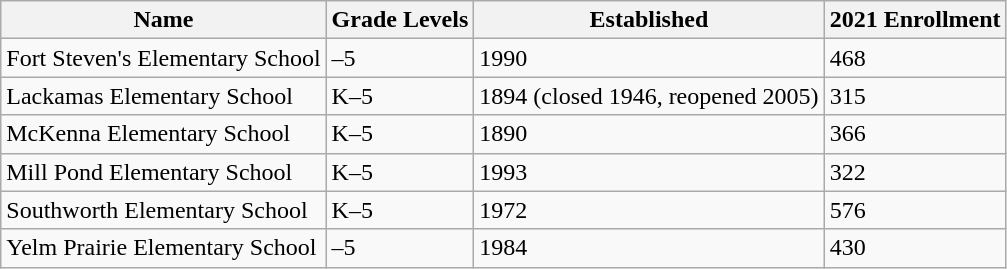<table class="wikitable">
<tr>
<th>Name</th>
<th>Grade Levels</th>
<th>Established</th>
<th>2021 Enrollment</th>
</tr>
<tr>
<td>Fort Steven's Elementary School</td>
<td>–5</td>
<td>1990</td>
<td>468</td>
</tr>
<tr>
<td>Lackamas Elementary School</td>
<td>K–5</td>
<td>1894 (closed 1946, reopened 2005)</td>
<td>315</td>
</tr>
<tr>
<td>McKenna Elementary School</td>
<td>K–5</td>
<td>1890</td>
<td>366</td>
</tr>
<tr>
<td>Mill Pond Elementary School</td>
<td>K–5</td>
<td>1993</td>
<td>322</td>
</tr>
<tr>
<td>Southworth Elementary School</td>
<td>K–5</td>
<td>1972</td>
<td>576</td>
</tr>
<tr>
<td>Yelm Prairie Elementary School</td>
<td>–5</td>
<td>1984</td>
<td>430</td>
</tr>
</table>
